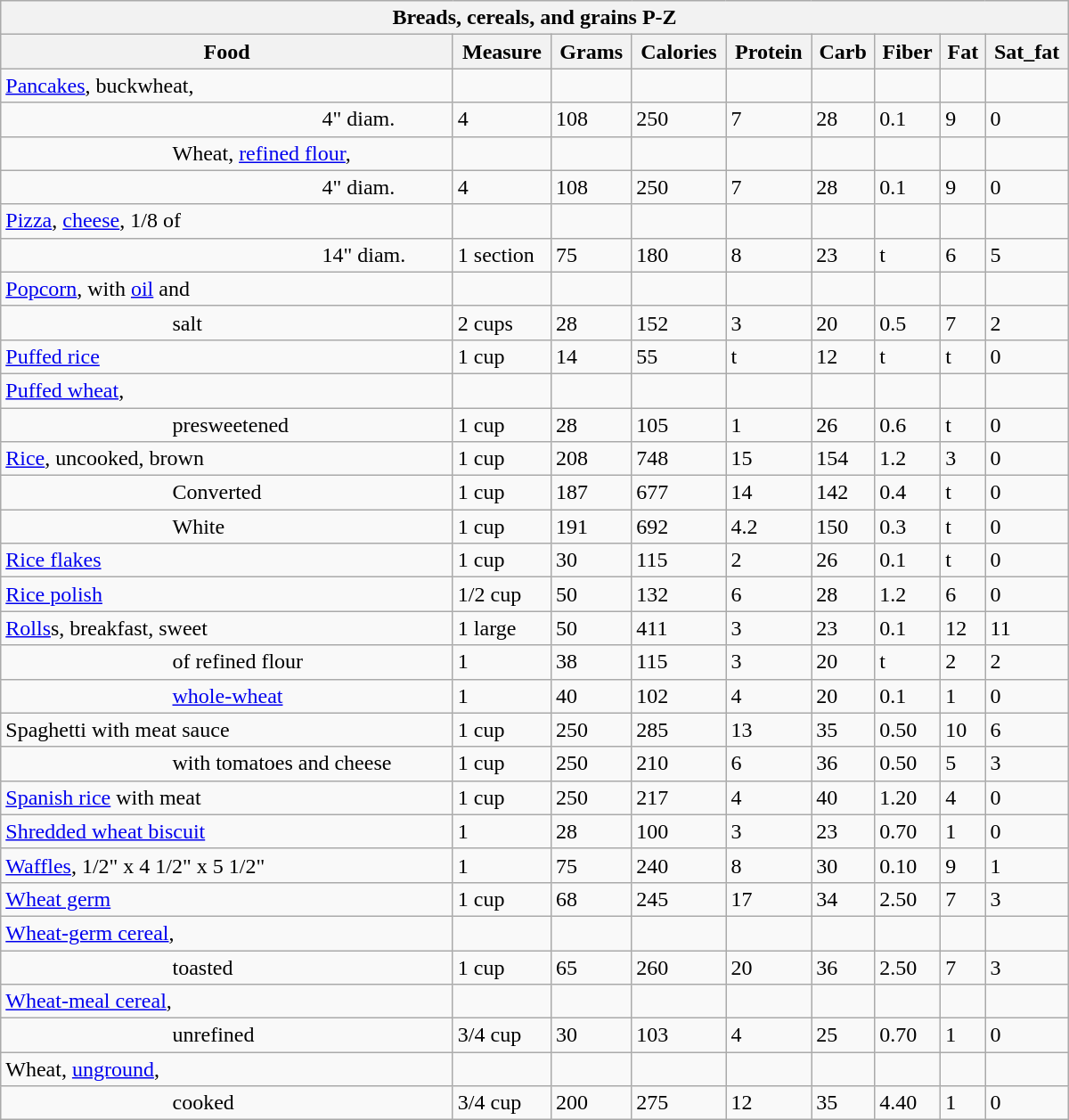<table class="wikitable collapsible collapsed" style="min-width:50em">
<tr>
<th colspan=9>Breads, cereals, and grains P-Z</th>
</tr>
<tr>
<th>Food</th>
<th>Measure</th>
<th>Grams</th>
<th>Calories</th>
<th>Protein</th>
<th>Carb</th>
<th>Fiber</th>
<th>Fat</th>
<th>Sat_fat</th>
</tr>
<tr>
<td><a href='#'>Pancakes</a>, buckwheat,</td>
<td></td>
<td></td>
<td></td>
<td></td>
<td></td>
<td></td>
<td></td>
<td></td>
</tr>
<tr>
<td style="padding-left:15em">4" diam.</td>
<td>4</td>
<td>108</td>
<td>250</td>
<td>7</td>
<td>28</td>
<td>0.1</td>
<td>9</td>
<td>0</td>
</tr>
<tr>
<td style="padding-left:8em">Wheat, <a href='#'>refined flour</a>,</td>
<td></td>
<td></td>
<td></td>
<td></td>
<td></td>
<td></td>
<td></td>
<td></td>
</tr>
<tr>
<td style="padding-left:15em">4" diam.</td>
<td>4</td>
<td>108</td>
<td>250</td>
<td>7</td>
<td>28</td>
<td>0.1</td>
<td>9</td>
<td>0</td>
</tr>
<tr>
<td><a href='#'>Pizza</a>, <a href='#'>cheese</a>, 1/8 of</td>
<td></td>
<td></td>
<td></td>
<td></td>
<td></td>
<td></td>
<td></td>
<td></td>
</tr>
<tr>
<td style="padding-left:15em">14" diam.</td>
<td>1 section</td>
<td>75</td>
<td>180</td>
<td>8</td>
<td>23</td>
<td>t</td>
<td>6</td>
<td>5</td>
</tr>
<tr>
<td><a href='#'>Popcorn</a>, with <a href='#'>oil</a> and</td>
<td></td>
<td></td>
<td></td>
<td></td>
<td></td>
<td></td>
<td></td>
<td></td>
</tr>
<tr>
<td style="padding-left:8em">salt</td>
<td>2 cups</td>
<td>28</td>
<td>152</td>
<td>3</td>
<td>20</td>
<td>0.5</td>
<td>7</td>
<td>2</td>
</tr>
<tr>
<td><a href='#'>Puffed rice</a></td>
<td>1 cup</td>
<td>14</td>
<td>55</td>
<td>t</td>
<td>12</td>
<td>t</td>
<td>t</td>
<td>0</td>
</tr>
<tr>
<td><a href='#'>Puffed wheat</a>,</td>
<td></td>
<td></td>
<td></td>
<td></td>
<td></td>
<td></td>
<td></td>
<td></td>
</tr>
<tr>
<td style="padding-left:8em">presweetened</td>
<td>1 cup</td>
<td>28</td>
<td>105</td>
<td>1</td>
<td>26</td>
<td>0.6</td>
<td>t</td>
<td>0</td>
</tr>
<tr>
<td><a href='#'>Rice</a>, uncooked, brown</td>
<td>1 cup</td>
<td>208</td>
<td>748</td>
<td>15</td>
<td>154</td>
<td>1.2</td>
<td>3</td>
<td>0</td>
</tr>
<tr>
<td style="padding-left:8em">Converted</td>
<td>1 cup</td>
<td>187</td>
<td>677</td>
<td>14</td>
<td>142</td>
<td>0.4</td>
<td>t</td>
<td>0</td>
</tr>
<tr>
<td style="padding-left:8em">White</td>
<td>1 cup</td>
<td>191</td>
<td>692</td>
<td>4.2</td>
<td>150</td>
<td>0.3</td>
<td>t</td>
<td>0</td>
</tr>
<tr>
<td><a href='#'>Rice flakes</a></td>
<td>1 cup</td>
<td>30</td>
<td>115</td>
<td>2</td>
<td>26</td>
<td>0.1</td>
<td>t</td>
<td>0</td>
</tr>
<tr>
<td><a href='#'>Rice polish</a></td>
<td>1/2 cup</td>
<td>50</td>
<td>132</td>
<td>6</td>
<td>28</td>
<td>1.2</td>
<td>6</td>
<td>0</td>
</tr>
<tr>
<td><a href='#'>Rolls</a>s, breakfast, sweet</td>
<td>1 large</td>
<td>50</td>
<td>411</td>
<td>3</td>
<td>23</td>
<td>0.1</td>
<td>12</td>
<td>11</td>
</tr>
<tr>
<td style="padding-left:8em">of refined flour</td>
<td>1</td>
<td>38</td>
<td>115</td>
<td>3</td>
<td>20</td>
<td>t</td>
<td>2</td>
<td>2</td>
</tr>
<tr>
<td style="padding-left:8em"><a href='#'>whole-wheat</a></td>
<td>1</td>
<td>40</td>
<td>102</td>
<td>4</td>
<td>20</td>
<td>0.1</td>
<td>1</td>
<td>0</td>
</tr>
<tr>
<td>Spaghetti with meat sauce</td>
<td>1 cup</td>
<td>250</td>
<td>285</td>
<td>13</td>
<td>35</td>
<td>0.50</td>
<td>10</td>
<td>6</td>
</tr>
<tr>
<td style="padding-left:8em">with tomatoes and cheese</td>
<td>1 cup</td>
<td>250</td>
<td>210</td>
<td>6</td>
<td>36</td>
<td>0.50</td>
<td>5</td>
<td>3</td>
</tr>
<tr>
<td><a href='#'>Spanish rice</a> with meat</td>
<td>1 cup</td>
<td>250</td>
<td>217</td>
<td>4</td>
<td>40</td>
<td>1.20</td>
<td>4</td>
<td>0</td>
</tr>
<tr>
<td><a href='#'>Shredded wheat biscuit</a></td>
<td>1</td>
<td>28</td>
<td>100</td>
<td>3</td>
<td>23</td>
<td>0.70</td>
<td>1</td>
<td>0</td>
</tr>
<tr>
<td><a href='#'>Waffles</a>, 1/2" x 4 1/2" x 5 1/2"</td>
<td>1</td>
<td>75</td>
<td>240</td>
<td>8</td>
<td>30</td>
<td>0.10</td>
<td>9</td>
<td>1</td>
</tr>
<tr>
<td><a href='#'>Wheat germ</a></td>
<td>1 cup</td>
<td>68</td>
<td>245</td>
<td>17</td>
<td>34</td>
<td>2.50</td>
<td>7</td>
<td>3</td>
</tr>
<tr>
<td><a href='#'>Wheat-germ cereal</a>,</td>
<td></td>
<td></td>
<td></td>
<td></td>
<td></td>
<td></td>
<td></td>
<td></td>
</tr>
<tr>
<td style="padding-left:8em">toasted</td>
<td>1 cup</td>
<td>65</td>
<td>260</td>
<td>20</td>
<td>36</td>
<td>2.50</td>
<td>7</td>
<td>3</td>
</tr>
<tr>
<td><a href='#'>Wheat-meal cereal</a>,</td>
<td></td>
<td></td>
<td></td>
<td></td>
<td></td>
<td></td>
<td></td>
<td></td>
</tr>
<tr>
<td style="padding-left:8em">unrefined</td>
<td>3/4 cup</td>
<td>30</td>
<td>103</td>
<td>4</td>
<td>25</td>
<td>0.70</td>
<td>1</td>
<td>0</td>
</tr>
<tr>
<td>Wheat, <a href='#'>unground</a>,</td>
<td></td>
<td></td>
<td></td>
<td></td>
<td></td>
<td></td>
<td></td>
<td></td>
</tr>
<tr>
<td style="padding-left:8em">cooked</td>
<td>3/4 cup</td>
<td>200</td>
<td>275</td>
<td>12</td>
<td>35</td>
<td>4.40</td>
<td>1</td>
<td>0</td>
</tr>
</table>
